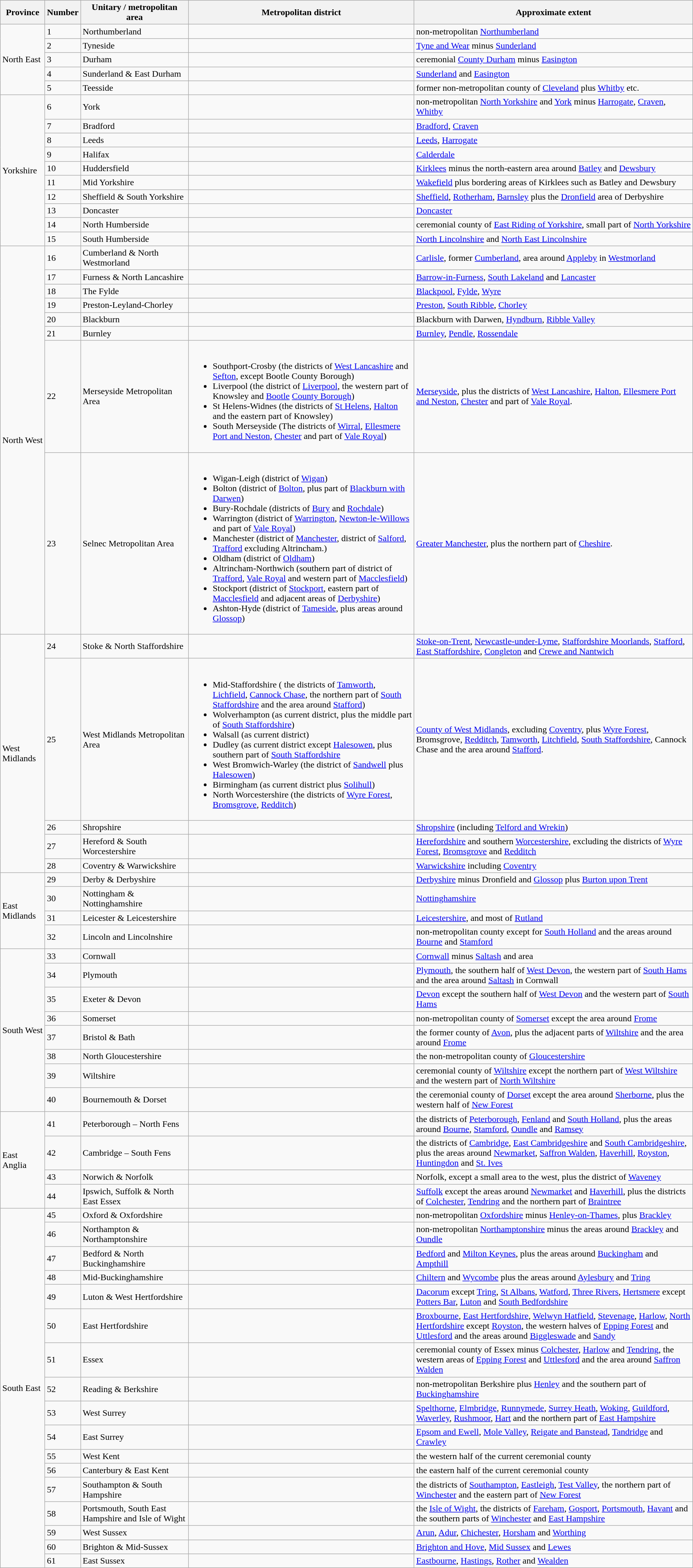<table class="wikitable">
<tr>
<th>Province</th>
<th>Number</th>
<th>Unitary / metropolitan area</th>
<th>Metropolitan district</th>
<th>Approximate extent</th>
</tr>
<tr>
<td rowspan=5>North East</td>
<td>1</td>
<td>Northumberland</td>
<td></td>
<td>non-metropolitan <a href='#'>Northumberland</a></td>
</tr>
<tr>
<td>2</td>
<td>Tyneside</td>
<td></td>
<td><a href='#'>Tyne and Wear</a> minus <a href='#'>Sunderland</a></td>
</tr>
<tr>
<td>3</td>
<td>Durham</td>
<td></td>
<td>ceremonial <a href='#'>County Durham</a> minus <a href='#'>Easington</a></td>
</tr>
<tr>
<td>4</td>
<td>Sunderland & East Durham</td>
<td></td>
<td><a href='#'>Sunderland</a> and <a href='#'>Easington</a></td>
</tr>
<tr>
<td>5</td>
<td>Teesside</td>
<td></td>
<td>former non-metropolitan county of <a href='#'>Cleveland</a> plus <a href='#'>Whitby</a> etc.</td>
</tr>
<tr>
<td rowspan=10>Yorkshire</td>
<td>6</td>
<td>York</td>
<td></td>
<td>non-metropolitan <a href='#'>North Yorkshire</a> and <a href='#'>York</a> minus <a href='#'>Harrogate</a>, <a href='#'>Craven</a>, <a href='#'>Whitby</a></td>
</tr>
<tr>
<td>7</td>
<td>Bradford</td>
<td></td>
<td><a href='#'>Bradford</a>, <a href='#'>Craven</a></td>
</tr>
<tr>
<td>8</td>
<td>Leeds</td>
<td></td>
<td><a href='#'>Leeds</a>, <a href='#'>Harrogate</a></td>
</tr>
<tr>
<td>9</td>
<td>Halifax</td>
<td></td>
<td><a href='#'>Calderdale</a></td>
</tr>
<tr>
<td>10</td>
<td>Huddersfield</td>
<td></td>
<td><a href='#'>Kirklees</a> minus the north-eastern area around <a href='#'>Batley</a> and <a href='#'>Dewsbury</a></td>
</tr>
<tr>
<td>11</td>
<td>Mid Yorkshire</td>
<td></td>
<td><a href='#'>Wakefield</a> plus bordering areas of Kirklees such as Batley and Dewsbury</td>
</tr>
<tr>
<td>12</td>
<td>Sheffield & South Yorkshire</td>
<td></td>
<td><a href='#'>Sheffield</a>, <a href='#'>Rotherham</a>, <a href='#'>Barnsley</a> plus the <a href='#'>Dronfield</a> area of Derbyshire</td>
</tr>
<tr>
<td>13</td>
<td>Doncaster</td>
<td></td>
<td><a href='#'>Doncaster</a></td>
</tr>
<tr>
<td>14</td>
<td>North Humberside</td>
<td></td>
<td>ceremonial county of <a href='#'>East Riding of Yorkshire</a>, small part of <a href='#'>North Yorkshire</a></td>
</tr>
<tr>
<td>15</td>
<td>South Humberside</td>
<td></td>
<td><a href='#'>North Lincolnshire</a> and <a href='#'>North East Lincolnshire</a></td>
</tr>
<tr>
<td rowspan=8>North West</td>
<td>16</td>
<td>Cumberland & North Westmorland</td>
<td></td>
<td><a href='#'>Carlisle</a>, former <a href='#'>Cumberland</a>, area around <a href='#'>Appleby</a> in <a href='#'>Westmorland</a></td>
</tr>
<tr>
<td>17</td>
<td>Furness & North Lancashire</td>
<td></td>
<td><a href='#'>Barrow-in-Furness</a>, <a href='#'>South Lakeland</a> and <a href='#'>Lancaster</a></td>
</tr>
<tr>
<td>18</td>
<td>The Fylde</td>
<td></td>
<td><a href='#'>Blackpool</a>, <a href='#'>Fylde</a>, <a href='#'>Wyre</a></td>
</tr>
<tr>
<td>19</td>
<td>Preston-Leyland-Chorley</td>
<td></td>
<td><a href='#'>Preston</a>, <a href='#'>South Ribble</a>, <a href='#'>Chorley</a></td>
</tr>
<tr>
<td>20</td>
<td>Blackburn</td>
<td></td>
<td>Blackburn with Darwen, <a href='#'>Hyndburn</a>, <a href='#'>Ribble Valley</a></td>
</tr>
<tr>
<td>21</td>
<td>Burnley</td>
<td></td>
<td><a href='#'>Burnley</a>, <a href='#'>Pendle</a>, <a href='#'>Rossendale</a></td>
</tr>
<tr>
<td>22</td>
<td>Merseyside Metropolitan Area</td>
<td><br><ul><li>Southport-Crosby (the districts of <a href='#'>West Lancashire</a> and <a href='#'>Sefton</a>, except Bootle County Borough)</li><li>Liverpool (the district of <a href='#'>Liverpool</a>, the western part of Knowsley and <a href='#'>Bootle</a> <a href='#'>County Borough</a>)</li><li>St Helens-Widnes (the districts of <a href='#'>St Helens</a>, <a href='#'>Halton</a> and the eastern part of Knowsley)</li><li>South Merseyside (The districts of <a href='#'>Wirral</a>, <a href='#'>Ellesmere Port and Neston</a>, <a href='#'>Chester</a> and part of <a href='#'>Vale Royal</a>)</li></ul></td>
<td><a href='#'>Merseyside</a>, plus the districts of <a href='#'>West Lancashire</a>, <a href='#'>Halton</a>, <a href='#'>Ellesmere Port and Neston</a>, <a href='#'>Chester</a> and part of <a href='#'>Vale Royal</a>.</td>
</tr>
<tr>
<td>23</td>
<td>Selnec Metropolitan Area</td>
<td><br><ul><li>Wigan-Leigh (district of <a href='#'>Wigan</a>)</li><li>Bolton (district of <a href='#'>Bolton</a>, plus part of <a href='#'>Blackburn with Darwen</a>)</li><li>Bury-Rochdale (districts of <a href='#'>Bury</a> and <a href='#'>Rochdale</a>)</li><li>Warrington (district of <a href='#'>Warrington</a>, <a href='#'>Newton-le-Willows</a> and part of <a href='#'>Vale Royal</a>)</li><li>Manchester (district of <a href='#'>Manchester</a>, district of <a href='#'>Salford</a>, <a href='#'>Trafford</a> excluding Altrincham.)</li><li>Oldham (district of <a href='#'>Oldham</a>)</li><li>Altrincham-Northwich (southern part of district of <a href='#'>Trafford</a>, <a href='#'>Vale Royal</a> and western part of <a href='#'>Macclesfield</a>)</li><li>Stockport (district of <a href='#'>Stockport</a>, eastern part of <a href='#'>Macclesfield</a> and adjacent areas of <a href='#'>Derbyshire</a>)</li><li>Ashton-Hyde (district of <a href='#'>Tameside</a>, plus areas around <a href='#'>Glossop</a>)</li></ul></td>
<td><a href='#'>Greater Manchester</a>, plus the northern part of <a href='#'>Cheshire</a>.</td>
</tr>
<tr>
<td rowspan=5>West Midlands</td>
<td>24</td>
<td>Stoke & North Staffordshire</td>
<td></td>
<td><a href='#'>Stoke-on-Trent</a>, <a href='#'>Newcastle-under-Lyme</a>, <a href='#'>Staffordshire Moorlands</a>, <a href='#'>Stafford</a>, <a href='#'>East Staffordshire</a>, <a href='#'>Congleton</a> and <a href='#'>Crewe and Nantwich</a></td>
</tr>
<tr>
<td>25</td>
<td>West Midlands Metropolitan Area</td>
<td><br><ul><li>Mid-Staffordshire ( the districts of <a href='#'>Tamworth</a>, <a href='#'>Lichfield</a>, <a href='#'>Cannock Chase</a>, the northern part of <a href='#'>South Staffordshire</a> and the area around <a href='#'>Stafford</a>)</li><li>Wolverhampton (as current district, plus the middle part of <a href='#'>South Staffordshire</a>)</li><li>Walsall (as current district)</li><li>Dudley (as current district except <a href='#'>Halesowen</a>, plus southern part of <a href='#'>South Staffordshire</a></li><li>West Bromwich-Warley (the district of <a href='#'>Sandwell</a> plus <a href='#'>Halesowen</a>)</li><li>Birmingham (as current district plus <a href='#'>Solihull</a>)</li><li>North Worcestershire (the districts of <a href='#'>Wyre Forest</a>, <a href='#'>Bromsgrove</a>, <a href='#'>Redditch</a>)</li></ul></td>
<td><a href='#'>County of West Midlands</a>, excluding <a href='#'>Coventry</a>, plus <a href='#'>Wyre Forest</a>, Bromsgrove, <a href='#'>Redditch</a>, <a href='#'>Tamworth</a>, <a href='#'>Litchfield</a>, <a href='#'>South Staffordshire</a>, Cannock Chase and the area around <a href='#'>Stafford</a>.</td>
</tr>
<tr>
<td>26</td>
<td>Shropshire</td>
<td></td>
<td><a href='#'>Shropshire</a> (including <a href='#'>Telford and Wrekin</a>)</td>
</tr>
<tr>
<td>27</td>
<td>Hereford & South Worcestershire</td>
<td></td>
<td><a href='#'>Herefordshire</a> and southern <a href='#'>Worcestershire</a>, excluding the districts of <a href='#'>Wyre Forest</a>, <a href='#'>Bromsgrove</a> and <a href='#'>Redditch</a></td>
</tr>
<tr>
<td>28</td>
<td>Coventry & Warwickshire</td>
<td></td>
<td><a href='#'>Warwickshire</a> including <a href='#'>Coventry</a></td>
</tr>
<tr>
<td rowspan=4>East Midlands</td>
<td>29</td>
<td>Derby & Derbyshire</td>
<td></td>
<td><a href='#'>Derbyshire</a> minus Dronfield and <a href='#'>Glossop</a> plus <a href='#'>Burton upon Trent</a></td>
</tr>
<tr>
<td>30</td>
<td>Nottingham & Nottinghamshire</td>
<td></td>
<td><a href='#'>Nottinghamshire</a></td>
</tr>
<tr>
<td>31</td>
<td>Leicester & Leicestershire</td>
<td></td>
<td><a href='#'>Leicestershire</a>, and most of <a href='#'>Rutland</a></td>
</tr>
<tr>
<td>32</td>
<td>Lincoln and Lincolnshire</td>
<td></td>
<td>non-metropolitan county except for <a href='#'>South Holland</a> and the areas around <a href='#'>Bourne</a> and <a href='#'>Stamford</a></td>
</tr>
<tr>
<td rowspan=8>South West</td>
<td>33</td>
<td>Cornwall</td>
<td></td>
<td><a href='#'>Cornwall</a> minus <a href='#'>Saltash</a> and area</td>
</tr>
<tr>
<td>34</td>
<td>Plymouth</td>
<td></td>
<td><a href='#'>Plymouth</a>, the southern half of <a href='#'>West Devon</a>, the western part of <a href='#'>South Hams</a> and the area around <a href='#'>Saltash</a> in Cornwall</td>
</tr>
<tr>
<td>35</td>
<td>Exeter & Devon</td>
<td></td>
<td><a href='#'>Devon</a> except the southern half of <a href='#'>West Devon</a> and the western part of <a href='#'>South Hams</a></td>
</tr>
<tr>
<td>36</td>
<td>Somerset</td>
<td></td>
<td>non-metropolitan county of <a href='#'>Somerset</a> except the area around <a href='#'>Frome</a></td>
</tr>
<tr>
<td>37</td>
<td>Bristol & Bath</td>
<td></td>
<td>the former county of <a href='#'>Avon</a>, plus the adjacent parts of <a href='#'>Wiltshire</a> and the area around <a href='#'>Frome</a></td>
</tr>
<tr>
<td>38</td>
<td>North Gloucestershire</td>
<td></td>
<td>the non-metropolitan county of <a href='#'>Gloucestershire</a></td>
</tr>
<tr>
<td>39</td>
<td>Wiltshire</td>
<td></td>
<td>ceremonial county of <a href='#'>Wiltshire</a> except the northern part of <a href='#'>West Wiltshire</a> and the western part of <a href='#'>North Wiltshire</a></td>
</tr>
<tr>
<td>40</td>
<td>Bournemouth & Dorset</td>
<td></td>
<td>the ceremonial county of <a href='#'>Dorset</a> except the area around <a href='#'>Sherborne</a>, plus the western half of <a href='#'>New Forest</a></td>
</tr>
<tr>
<td rowspan=4>East Anglia</td>
<td>41</td>
<td>Peterborough – North Fens</td>
<td></td>
<td>the districts of <a href='#'>Peterborough</a>, <a href='#'>Fenland</a> and <a href='#'>South Holland</a>, plus the areas around <a href='#'>Bourne</a>, <a href='#'>Stamford</a>, <a href='#'>Oundle</a> and <a href='#'>Ramsey</a></td>
</tr>
<tr>
<td>42</td>
<td>Cambridge – South Fens</td>
<td></td>
<td>the districts of <a href='#'>Cambridge</a>, <a href='#'>East Cambridgeshire</a> and <a href='#'>South Cambridgeshire</a>, plus the areas around <a href='#'>Newmarket</a>, <a href='#'>Saffron Walden</a>, <a href='#'>Haverhill</a>, <a href='#'>Royston</a>, <a href='#'>Huntingdon</a> and <a href='#'>St. Ives</a></td>
</tr>
<tr>
<td>43</td>
<td>Norwich & Norfolk</td>
<td></td>
<td>Norfolk, except a small area to the west, plus the district of <a href='#'>Waveney</a></td>
</tr>
<tr>
<td>44</td>
<td>Ipswich, Suffolk & North East Essex</td>
<td></td>
<td><a href='#'>Suffolk</a> except the areas around <a href='#'>Newmarket</a> and <a href='#'>Haverhill</a>, plus the districts of <a href='#'>Colchester</a>, <a href='#'>Tendring</a> and the northern part of <a href='#'>Braintree</a></td>
</tr>
<tr>
<td rowspan=17>South East</td>
<td>45</td>
<td>Oxford & Oxfordshire</td>
<td></td>
<td>non-metropolitan <a href='#'>Oxfordshire</a> minus <a href='#'>Henley-on-Thames</a>, plus <a href='#'>Brackley</a></td>
</tr>
<tr>
<td>46</td>
<td>Northampton & Northamptonshire</td>
<td></td>
<td>non-metropolitan <a href='#'>Northamptonshire</a> minus the areas around <a href='#'>Brackley</a> and <a href='#'>Oundle</a></td>
</tr>
<tr>
<td>47</td>
<td>Bedford & North Buckinghamshire</td>
<td></td>
<td><a href='#'>Bedford</a> and <a href='#'>Milton Keynes</a>, plus the areas around <a href='#'>Buckingham</a> and <a href='#'>Ampthill</a></td>
</tr>
<tr>
<td>48</td>
<td>Mid-Buckinghamshire</td>
<td></td>
<td><a href='#'>Chiltern</a> and <a href='#'>Wycombe</a> plus the areas around <a href='#'>Aylesbury</a> and <a href='#'>Tring</a></td>
</tr>
<tr>
<td>49</td>
<td>Luton & West Hertfordshire</td>
<td></td>
<td><a href='#'>Dacorum</a> except <a href='#'>Tring</a>, <a href='#'>St Albans</a>, <a href='#'>Watford</a>, <a href='#'>Three Rivers</a>, <a href='#'>Hertsmere</a> except <a href='#'>Potters Bar</a>, <a href='#'>Luton</a> and <a href='#'>South Bedfordshire</a></td>
</tr>
<tr>
<td>50</td>
<td>East Hertfordshire</td>
<td></td>
<td><a href='#'>Broxbourne</a>, <a href='#'>East Hertfordshire</a>, <a href='#'>Welwyn Hatfield</a>, <a href='#'>Stevenage</a>, <a href='#'>Harlow</a>, <a href='#'>North Hertfordshire</a> except <a href='#'>Royston</a>, the western halves of <a href='#'>Epping Forest</a> and <a href='#'>Uttlesford</a> and the areas around <a href='#'>Biggleswade</a> and <a href='#'>Sandy</a></td>
</tr>
<tr>
<td>51</td>
<td>Essex</td>
<td></td>
<td>ceremonial county of Essex minus <a href='#'>Colchester</a>, <a href='#'>Harlow</a> and <a href='#'>Tendring</a>, the western areas of <a href='#'>Epping Forest</a> and <a href='#'>Uttlesford</a> and the area around <a href='#'>Saffron Walden</a></td>
</tr>
<tr>
<td>52</td>
<td>Reading & Berkshire</td>
<td></td>
<td>non-metropolitan Berkshire plus <a href='#'>Henley</a> and the southern part of <a href='#'>Buckinghamshire</a></td>
</tr>
<tr>
<td>53</td>
<td>West Surrey</td>
<td></td>
<td><a href='#'>Spelthorne</a>, <a href='#'>Elmbridge</a>, <a href='#'>Runnymede</a>, <a href='#'>Surrey Heath</a>, <a href='#'>Woking</a>, <a href='#'>Guildford</a>, <a href='#'>Waverley</a>, <a href='#'>Rushmoor</a>, <a href='#'>Hart</a> and the northern part of <a href='#'>East Hampshire</a></td>
</tr>
<tr>
<td>54</td>
<td>East Surrey</td>
<td></td>
<td><a href='#'>Epsom and Ewell</a>, <a href='#'>Mole Valley</a>, <a href='#'>Reigate and Banstead</a>, <a href='#'>Tandridge</a> and <a href='#'>Crawley</a></td>
</tr>
<tr>
<td>55</td>
<td>West Kent</td>
<td></td>
<td>the western half of the current ceremonial county</td>
</tr>
<tr>
<td>56</td>
<td>Canterbury & East Kent</td>
<td></td>
<td>the eastern half of the current ceremonial county</td>
</tr>
<tr>
<td>57</td>
<td>Southampton & South Hampshire</td>
<td></td>
<td>the districts of <a href='#'>Southampton</a>, <a href='#'>Eastleigh</a>, <a href='#'>Test Valley</a>, the northern part of <a href='#'>Winchester</a> and the eastern part of <a href='#'>New Forest</a></td>
</tr>
<tr>
<td>58</td>
<td>Portsmouth, South East Hampshire and Isle of Wight</td>
<td></td>
<td>the <a href='#'>Isle of Wight</a>, the districts of <a href='#'>Fareham</a>, <a href='#'>Gosport</a>, <a href='#'>Portsmouth</a>, <a href='#'>Havant</a> and the southern parts of <a href='#'>Winchester</a> and <a href='#'>East Hampshire</a></td>
</tr>
<tr>
<td>59</td>
<td>West Sussex</td>
<td></td>
<td><a href='#'>Arun</a>, <a href='#'>Adur</a>, <a href='#'>Chichester</a>, <a href='#'>Horsham</a> and <a href='#'>Worthing</a></td>
</tr>
<tr>
<td>60</td>
<td>Brighton & Mid-Sussex</td>
<td></td>
<td><a href='#'>Brighton and Hove</a>, <a href='#'>Mid Sussex</a> and <a href='#'>Lewes</a></td>
</tr>
<tr>
<td>61</td>
<td>East Sussex</td>
<td></td>
<td><a href='#'>Eastbourne</a>, <a href='#'>Hastings</a>, <a href='#'>Rother</a> and <a href='#'>Wealden</a></td>
</tr>
</table>
